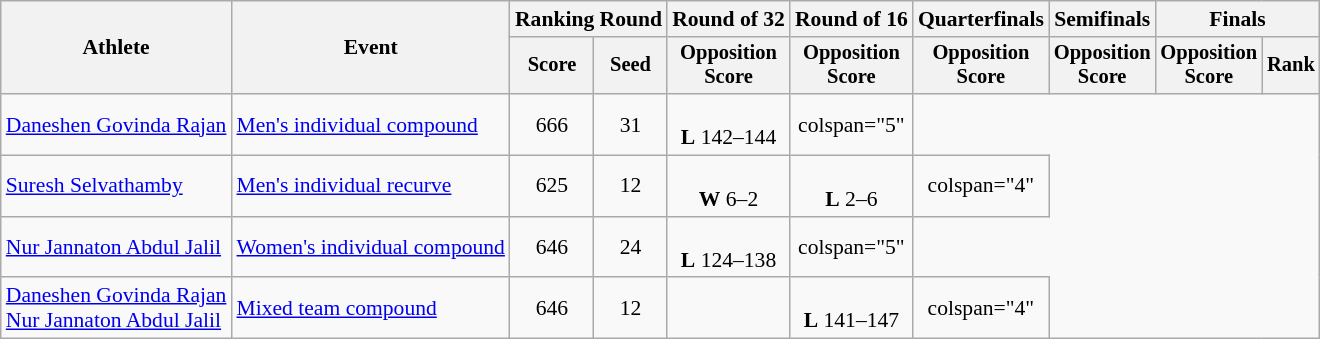<table class="wikitable" style="text-align: center; font-size:90%">
<tr>
<th rowspan="2">Athlete</th>
<th rowspan="2">Event</th>
<th colspan="2">Ranking Round</th>
<th>Round of 32</th>
<th>Round of 16</th>
<th>Quarterfinals</th>
<th>Semifinals</th>
<th colspan="2">Finals</th>
</tr>
<tr style="font-size:95%">
<th>Score</th>
<th>Seed</th>
<th>Opposition<br>Score</th>
<th>Opposition<br>Score</th>
<th>Opposition<br>Score</th>
<th>Opposition<br>Score</th>
<th>Opposition<br>Score</th>
<th>Rank</th>
</tr>
<tr>
<td align="left"><a href='#'>Daneshen Govinda Rajan</a></td>
<td align="left"><a href='#'>Men's individual compound</a></td>
<td>666</td>
<td>31</td>
<td><br><strong>L</strong> 142–144</td>
<td>colspan="5" </td>
</tr>
<tr>
<td align="left"><a href='#'>Suresh Selvathamby</a></td>
<td align="left"><a href='#'>Men's individual recurve</a></td>
<td>625</td>
<td>12</td>
<td><br><strong>W</strong> 6–2</td>
<td><br><strong>L</strong> 2–6</td>
<td>colspan="4" </td>
</tr>
<tr>
<td align="left"><a href='#'>Nur Jannaton Abdul Jalil</a></td>
<td align="left"><a href='#'>Women's individual compound</a></td>
<td>646</td>
<td>24</td>
<td><br><strong>L</strong> 124–138</td>
<td>colspan="5" </td>
</tr>
<tr>
<td align="left"><a href='#'>Daneshen Govinda Rajan</a> <br><a href='#'>Nur Jannaton Abdul Jalil</a></td>
<td align="left"><a href='#'>Mixed team compound</a></td>
<td>646</td>
<td>12</td>
<td></td>
<td><br><strong>L</strong> 141–147</td>
<td>colspan="4" </td>
</tr>
</table>
